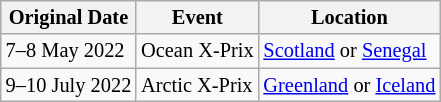<table class="wikitable" style="font-size: 85%">
<tr>
<th>Original Date</th>
<th>Event</th>
<th>Location</th>
</tr>
<tr>
<td>7–8 May 2022</td>
<td>Ocean X-Prix</td>
<td> <a href='#'>Scotland</a> or  <a href='#'>Senegal</a></td>
</tr>
<tr>
<td>9–10 July 2022</td>
<td>Arctic X-Prix</td>
<td nowrap=""> <a href='#'>Greenland</a> or  <a href='#'>Iceland</a></td>
</tr>
</table>
